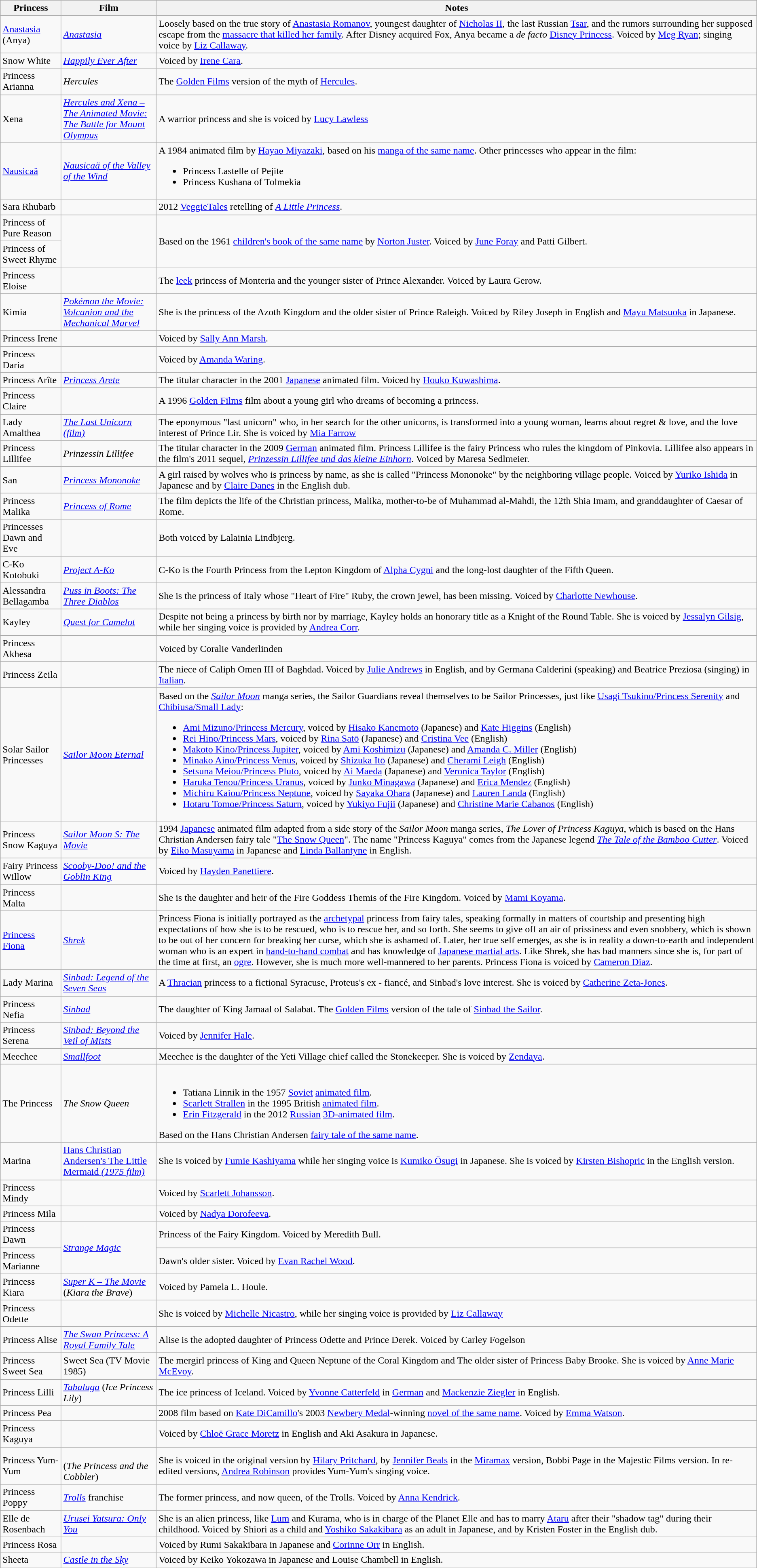<table class="wikitable sortable">
<tr>
<th>Princess</th>
<th>Film</th>
<th class="unsortable">Notes</th>
</tr>
<tr>
<td><a href='#'>Anastasia</a> (Anya)</td>
<td><em><a href='#'>Anastasia</a></em></td>
<td>Loosely based on the true story of <a href='#'>Anastasia Romanov</a>, youngest daughter of <a href='#'>Nicholas II</a>, the last Russian <a href='#'>Tsar</a>, and the rumors surrounding her supposed escape from the <a href='#'>massacre that killed her family</a>. After Disney acquired Fox, Anya became a <em>de facto</em> <a href='#'>Disney Princess</a>. Voiced by <a href='#'>Meg Ryan</a>; singing voice by <a href='#'>Liz Callaway</a>.</td>
</tr>
<tr>
<td>Snow White</td>
<td><em><a href='#'>Happily Ever After</a></em></td>
<td>Voiced by <a href='#'>Irene Cara</a>.</td>
</tr>
<tr>
<td>Princess Arianna</td>
<td><em>Hercules</em></td>
<td>The <a href='#'>Golden Films</a> version of the myth of <a href='#'>Hercules</a>.</td>
</tr>
<tr>
<td>Xena</td>
<td><em><a href='#'>Hercules and Xena – The Animated Movie: The Battle for Mount Olympus</a></em></td>
<td>A warrior princess and she is voiced by <a href='#'>Lucy Lawless</a></td>
</tr>
<tr>
<td><a href='#'>Nausicaä</a></td>
<td><em><a href='#'>Nausicaä of the Valley of the Wind</a></em></td>
<td>A 1984 animated film by <a href='#'>Hayao Miyazaki</a>, based on his <a href='#'>manga of the same name</a>. Other princesses who appear in the film:<br><ul><li>Princess Lastelle of Pejite</li><li>Princess Kushana of Tolmekia</li></ul></td>
</tr>
<tr>
<td>Sara Rhubarb</td>
<td><em></em></td>
<td>2012 <a href='#'>VeggieTales</a> retelling of <em><a href='#'>A Little Princess</a></em>.</td>
</tr>
<tr>
<td>Princess of Pure Reason</td>
<td rowspan="2"><em></em></td>
<td rowspan="2">Based on the 1961 <a href='#'>children's book of the same name</a> by <a href='#'>Norton Juster</a>. Voiced by <a href='#'>June Foray</a> and Patti Gilbert.</td>
</tr>
<tr>
<td>Princess of Sweet Rhyme</td>
</tr>
<tr>
<td>Princess Eloise</td>
<td><em></em></td>
<td>The <a href='#'>leek</a> princess of Monteria and the younger sister of Prince Alexander. Voiced by Laura Gerow.</td>
</tr>
<tr>
<td>Kimia</td>
<td><em><a href='#'>Pokémon the Movie: Volcanion and the Mechanical Marvel</a></em></td>
<td>She is the princess of the Azoth Kingdom and the older sister of Prince Raleigh. Voiced by Riley Joseph in English and <a href='#'>Mayu Matsuoka</a> in Japanese.</td>
</tr>
<tr>
<td>Princess Irene</td>
<td><em></em></td>
<td>Voiced by <a href='#'>Sally Ann Marsh</a>.</td>
</tr>
<tr>
<td>Princess Daria</td>
<td><em></em></td>
<td>Voiced by <a href='#'>Amanda Waring</a>.</td>
</tr>
<tr>
<td>Princess Arîte</td>
<td><em><a href='#'>Princess Arete</a></em></td>
<td>The titular character in the 2001 <a href='#'>Japanese</a> animated film. Voiced by <a href='#'>Houko Kuwashima</a>.</td>
</tr>
<tr>
<td>Princess Claire</td>
<td><em></em></td>
<td>A 1996 <a href='#'>Golden Films</a> film about a young girl who dreams of becoming a princess.</td>
</tr>
<tr>
<td>Lady Amalthea</td>
<td><em><a href='#'>The Last Unicorn (film)</a></em></td>
<td>The eponymous "last unicorn" who, in her search for the other unicorns, is transformed into a young woman, learns about regret & love, and the love interest of Prince Lir. She is voiced by <a href='#'>Mia Farrow</a></td>
</tr>
<tr>
<td>Princess Lillifee</td>
<td><em>Prinzessin Lillifee</em></td>
<td>The titular character in the 2009 <a href='#'>German</a> animated film. Princess Lillifee is the fairy Princess who rules the kingdom of Pinkovia. Lillifee also appears in the film's 2011 sequel, <em><a href='#'>Prinzessin Lillifee und das kleine Einhorn</a></em>. Voiced by Maresa Sedlmeier.</td>
</tr>
<tr>
<td>San</td>
<td><em><a href='#'>Princess Mononoke</a></em></td>
<td>A girl raised by wolves who is princess by name, as she is called "Princess Mononoke" by the neighboring village people. Voiced by <a href='#'>Yuriko Ishida</a> in Japanese and by <a href='#'>Claire Danes</a> in the English dub.</td>
</tr>
<tr>
<td>Princess Malika</td>
<td><em><a href='#'>Princess of Rome</a></em></td>
<td>The film depicts the life of the Christian princess, Malika, mother-to-be of Muhammad al-Mahdi, the 12th Shia Imam, and granddaughter of Caesar of Rome.</td>
</tr>
<tr>
<td>Princesses Dawn and Eve</td>
<td><em></em></td>
<td>Both voiced by Lalainia Lindbjerg.</td>
</tr>
<tr>
<td>C-Ko Kotobuki</td>
<td><em><a href='#'>Project A-Ko</a></em></td>
<td>C-Ko is the Fourth Princess from the Lepton Kingdom of <a href='#'>Alpha Cygni</a> and the long-lost daughter of the Fifth Queen.</td>
</tr>
<tr>
<td>Alessandra Bellagamba</td>
<td><em><a href='#'>Puss in Boots: The Three Diablos</a></em></td>
<td>She is the princess of Italy whose "Heart of Fire" Ruby, the crown jewel, has been missing. Voiced by <a href='#'>Charlotte Newhouse</a>.</td>
</tr>
<tr>
<td>Kayley</td>
<td><em><a href='#'>Quest for Camelot</a></em></td>
<td>Despite not being a princess by birth nor by marriage, Kayley holds an honorary title as a Knight of the Round Table. She is voiced by <a href='#'>Jessalyn Gilsig</a>, while her singing voice is provided by <a href='#'>Andrea Corr</a>.</td>
</tr>
<tr>
<td>Princess Akhesa</td>
<td><em></em></td>
<td>Voiced by Coralie Vanderlinden</td>
</tr>
<tr>
<td>Princess Zeila</td>
<td><em></em></td>
<td>The niece of Caliph Omen III of Baghdad. Voiced by <a href='#'>Julie Andrews</a> in English, and by Germana Calderini (speaking) and Beatrice Preziosa (singing) in <a href='#'>Italian</a>.</td>
</tr>
<tr>
<td>Solar Sailor Princesses</td>
<td><em><a href='#'>Sailor Moon Eternal</a></em></td>
<td>Based on the <em><a href='#'>Sailor Moon</a></em> manga series, the Sailor Guardians reveal themselves to be Sailor Princesses, just like <a href='#'>Usagi Tsukino/Princess Serenity</a> and <a href='#'>Chibiusa/Small Lady</a>:<br><ul><li><a href='#'>Ami Mizuno/Princess Mercury</a>, voiced by <a href='#'>Hisako Kanemoto</a> (Japanese) and <a href='#'>Kate Higgins</a> (English)</li><li><a href='#'>Rei Hino/Princess Mars</a>, voiced by <a href='#'>Rina Satō</a> (Japanese) and <a href='#'>Cristina Vee</a> (English)</li><li><a href='#'>Makoto Kino/Princess Jupiter</a>, voiced by <a href='#'>Ami Koshimizu</a> (Japanese) and <a href='#'>Amanda C. Miller</a> (English)</li><li><a href='#'>Minako Aino/Princess Venus</a>, voiced by <a href='#'>Shizuka Itō</a> (Japanese) and <a href='#'>Cherami Leigh</a> (English)</li><li><a href='#'>Setsuna Meiou/Princess Pluto</a>, voiced by <a href='#'>Ai Maeda</a> (Japanese) and <a href='#'>Veronica Taylor</a> (English)</li><li><a href='#'>Haruka Tenou/Princess Uranus</a>, voiced by <a href='#'>Junko Minagawa</a> (Japanese) and <a href='#'>Erica Mendez</a> (English)</li><li><a href='#'>Michiru Kaiou/Princess Neptune</a>, voiced by <a href='#'>Sayaka Ohara</a> (Japanese) and <a href='#'>Lauren Landa</a> (English)</li><li><a href='#'>Hotaru Tomoe/Princess Saturn</a>, voiced by <a href='#'>Yukiyo Fujii</a> (Japanese) and <a href='#'>Christine Marie Cabanos</a> (English)</li></ul></td>
</tr>
<tr>
<td>Princess Snow Kaguya</td>
<td><em><a href='#'>Sailor Moon S: The Movie</a></em></td>
<td>1994 <a href='#'>Japanese</a> animated film adapted from a side story of the <em>Sailor Moon</em> manga series, <em>The Lover of Princess Kaguya</em>, which is based on the Hans Christian Andersen fairy tale "<a href='#'>The Snow Queen</a>". The name "Princess Kaguya" comes from the Japanese legend <em><a href='#'>The Tale of the Bamboo Cutter</a></em>. Voiced by <a href='#'>Eiko Masuyama</a> in Japanese and <a href='#'>Linda Ballantyne</a> in English.</td>
</tr>
<tr>
<td>Fairy Princess Willow</td>
<td><em><a href='#'>Scooby-Doo! and the Goblin King</a></em></td>
<td>Voiced by <a href='#'>Hayden Panettiere</a>.</td>
</tr>
<tr>
<td>Princess Malta</td>
<td><em></em></td>
<td>She is the daughter and heir of the Fire Goddess Themis of the Fire Kingdom. Voiced by <a href='#'>Mami Koyama</a>.</td>
</tr>
<tr>
<td><a href='#'>Princess Fiona</a></td>
<td><em><a href='#'>Shrek</a></em></td>
<td>Princess Fiona is initially portrayed as the <a href='#'>archetypal</a> princess from fairy tales, speaking formally in matters of courtship and presenting high expectations of how she is to be rescued, who is to rescue her, and so forth. She seems to give off an air of prissiness and even snobbery, which is shown to be out of her concern for breaking her curse, which she is ashamed of. Later, her true self emerges, as she is in reality a down-to-earth and independent woman who is an expert in <a href='#'>hand-to-hand combat</a> and has knowledge of <a href='#'>Japanese martial arts</a>. Like Shrek, she has bad manners since she is, for part of the time at first, an <a href='#'>ogre</a>. However, she is much more well-mannered to her parents. Princess Fiona is voiced by <a href='#'>Cameron Diaz</a>.</td>
</tr>
<tr>
<td>Lady Marina</td>
<td><em><a href='#'>Sinbad: Legend of the Seven Seas</a></em></td>
<td>A <a href='#'>Thracian</a> princess to a fictional Syracuse, Proteus's ex - fiancé, and Sinbad's love interest. She is voiced by <a href='#'>Catherine Zeta-Jones</a>.</td>
</tr>
<tr>
<td>Princess Nefia</td>
<td><em><a href='#'>Sinbad</a></em></td>
<td>The daughter of King Jamaal of Salabat. The <a href='#'>Golden Films</a> version of the tale of <a href='#'>Sinbad the Sailor</a>.</td>
</tr>
<tr>
<td>Princess Serena</td>
<td><em><a href='#'>Sinbad: Beyond the Veil of Mists</a></em></td>
<td>Voiced by <a href='#'>Jennifer Hale</a>.</td>
</tr>
<tr>
<td>Meechee</td>
<td><em><a href='#'>Smallfoot</a></em></td>
<td>Meechee is the daughter of the Yeti Village chief called the Stonekeeper. She is voiced by <a href='#'>Zendaya</a>.</td>
</tr>
<tr>
<td>The Princess</td>
<td><em>The Snow Queen</em></td>
<td><br><ul><li>Tatiana Linnik in the 1957 <a href='#'>Soviet</a> <a href='#'>animated film</a>.</li><li><a href='#'>Scarlett Strallen</a> in the 1995 British <a href='#'>animated film</a>.</li><li><a href='#'>Erin Fitzgerald</a> in the 2012 <a href='#'>Russian</a> <a href='#'>3D-animated film</a>.</li></ul>Based on the Hans Christian Andersen <a href='#'>fairy tale of the same name</a>.</td>
</tr>
<tr>
<td>Marina</td>
<td><em><a href='#'></em>Hans Christian Andersen's The Little Mermaid<em> (1975 film)</a></em></td>
<td>She is voiced by <a href='#'>Fumie Kashiyama</a> while her singing voice is <a href='#'>Kumiko Ōsugi</a> in Japanese. She is voiced by <a href='#'>Kirsten Bishopric</a> in the English version.</td>
</tr>
<tr>
<td>Princess Mindy</td>
<td><em></em></td>
<td>Voiced by <a href='#'>Scarlett Johansson</a>.</td>
</tr>
<tr>
<td>Princess Mila</td>
<td><em></em></td>
<td>Voiced by <a href='#'>Nadya Dorofeeva</a>.</td>
</tr>
<tr>
<td>Princess Dawn</td>
<td rowspan="2"><em><a href='#'>Strange Magic</a></em></td>
<td>Princess of the Fairy Kingdom. Voiced by Meredith Bull.</td>
</tr>
<tr>
<td>Princess Marianne</td>
<td>Dawn's older sister. Voiced by <a href='#'>Evan Rachel Wood</a>.</td>
</tr>
<tr>
<td>Princess Kiara</td>
<td><em><a href='#'>Super K – The Movie</a></em> <br> (<em>Kiara the Brave</em>)</td>
<td>Voiced by Pamela L. Houle.</td>
</tr>
<tr>
<td>Princess Odette</td>
<td><em></em></td>
<td>She is voiced by <a href='#'>Michelle Nicastro</a>, while her singing voice is provided by <a href='#'>Liz Callaway</a></td>
</tr>
<tr>
<td>Princess Alise</td>
<td><em><a href='#'>The Swan Princess: A Royal Family Tale</a></em></td>
<td>Alise is the adopted daughter of Princess Odette and Prince Derek. Voiced by Carley Fogelson</td>
</tr>
<tr>
<td>Princess Sweet Sea</td>
<td>Sweet Sea (TV Movie 1985)</td>
<td>The mergirl princess of King and Queen Neptune of the Coral Kingdom and The older sister of Princess Baby Brooke. She is voiced by <a href='#'>Anne Marie McEvoy</a>.</td>
</tr>
<tr>
<td>Princess Lilli</td>
<td><em><a href='#'>Tabaluga</a></em> (<em>Ice Princess Lily</em>)</td>
<td>The ice princess of Iceland. Voiced by <a href='#'>Yvonne Catterfeld</a> in <a href='#'>German</a> and <a href='#'>Mackenzie Ziegler</a> in English.</td>
</tr>
<tr>
<td>Princess Pea</td>
<td><em></em></td>
<td>2008 film based on <a href='#'>Kate DiCamillo</a>'s 2003 <a href='#'>Newbery Medal</a>-winning <a href='#'>novel of the same name</a>. Voiced by <a href='#'>Emma Watson</a>.</td>
</tr>
<tr>
<td>Princess Kaguya</td>
<td><em></em></td>
<td>Voiced by <a href='#'>Chloë Grace Moretz</a> in English and Aki Asakura in Japanese.</td>
</tr>
<tr>
<td>Princess Yum-Yum</td>
<td><em></em> <br> (<em>The Princess and the Cobbler</em>)</td>
<td>She is voiced in the original version by <a href='#'>Hilary Pritchard</a>, by <a href='#'>Jennifer Beals</a> in the <a href='#'>Miramax</a> version, Bobbi Page in the Majestic Films version. In re-edited versions, <a href='#'>Andrea Robinson</a> provides Yum-Yum's singing voice.</td>
</tr>
<tr>
<td>Princess Poppy</td>
<td><em><a href='#'>Trolls</a></em> franchise</td>
<td>The former princess, and now queen, of the Trolls. Voiced by <a href='#'>Anna Kendrick</a>.</td>
</tr>
<tr>
<td>Elle de Rosenbach</td>
<td><em><a href='#'>Urusei Yatsura: Only You</a></em></td>
<td>She is an alien princess, like <a href='#'>Lum</a> and Kurama, who is in charge of the Planet Elle and has to marry <a href='#'>Ataru</a> after their "shadow tag" during their childhood. Voiced by Shiori as a child and <a href='#'>Yoshiko Sakakibara</a> as an adult in Japanese, and by Kristen Foster in the English dub.</td>
</tr>
<tr>
<td>Princess Rosa</td>
<td><em></em></td>
<td>Voiced by Rumi Sakakibara in Japanese and <a href='#'>Corinne Orr</a> in English.</td>
</tr>
<tr>
<td>Sheeta</td>
<td><em><a href='#'>Castle in the Sky</a></em></td>
<td>Voiced by Keiko Yokozawa in Japanese and Louise Chambell in English.</td>
</tr>
<tr>
</tr>
</table>
